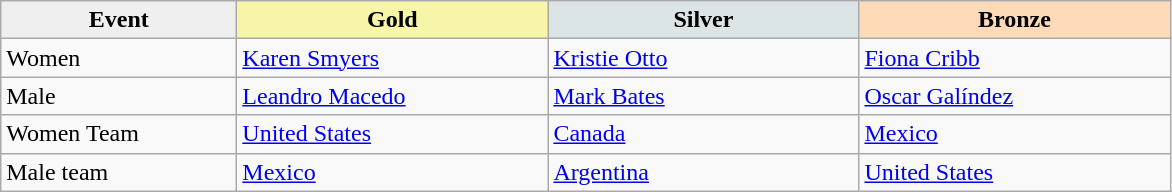<table class="wikitable">
<tr>
<th style="text-align:center; width:150px; background:#efefef;">Event</th>
<th style="text-align:center; width:200px; background:#f7f6a8;">Gold</th>
<th style="text-align:center; width:200px; background:#dce5e5;">Silver</th>
<th style="text-align:center; width:200px; background:#ffdab9;">Bronze</th>
</tr>
<tr>
<td>Women</td>
<td><a href='#'>Karen Smyers</a><br></td>
<td><a href='#'>Kristie Otto</a><br></td>
<td><a href='#'>Fiona Cribb</a><br></td>
</tr>
<tr>
<td>Male</td>
<td><a href='#'>Leandro Macedo</a><br></td>
<td><a href='#'>Mark Bates</a><br></td>
<td><a href='#'>Oscar Galíndez</a><br></td>
</tr>
<tr>
<td>Women Team</td>
<td><a href='#'>United States</a><br></td>
<td><a href='#'>Canada</a><br></td>
<td><a href='#'>Mexico</a><br></td>
</tr>
<tr>
<td>Male team</td>
<td><a href='#'>Mexico</a><br></td>
<td><a href='#'>Argentina</a><br></td>
<td><a href='#'>United States</a><br></td>
</tr>
</table>
